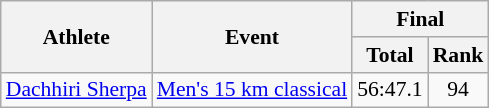<table class="wikitable" style="font-size:90%">
<tr>
<th rowspan="2">Athlete</th>
<th rowspan="2">Event</th>
<th colspan="2">Final</th>
</tr>
<tr>
<th>Total</th>
<th>Rank</th>
</tr>
<tr>
<td><a href='#'>Dachhiri Sherpa</a></td>
<td><a href='#'>Men's 15 km classical</a></td>
<td align="center">56:47.1</td>
<td align="center">94</td>
</tr>
</table>
